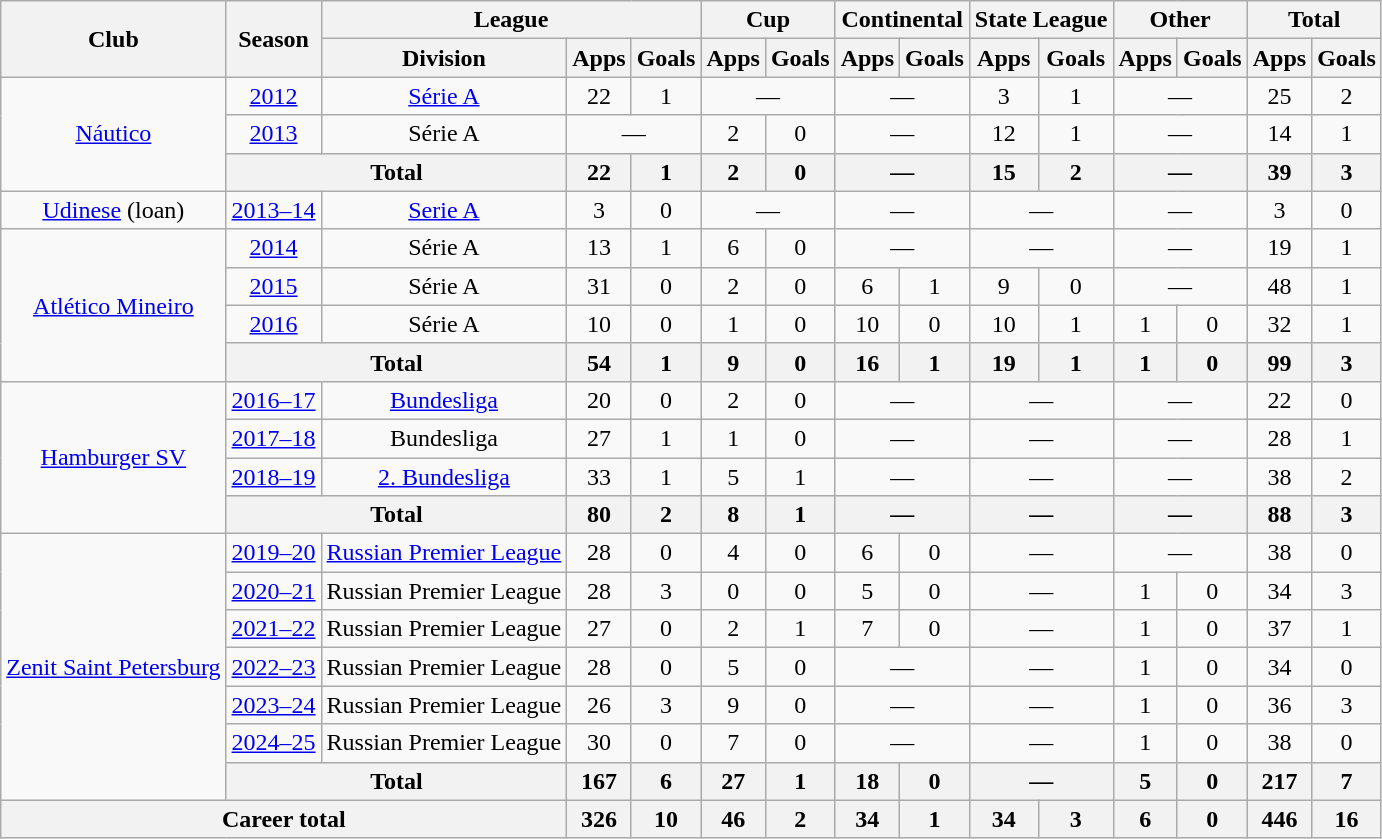<table class="wikitable" style="text-align:center">
<tr>
<th rowspan="2">Club</th>
<th rowspan="2">Season</th>
<th colspan="3">League</th>
<th colspan="2">Cup</th>
<th colspan="2">Continental</th>
<th colspan="2">State League</th>
<th colspan="2">Other</th>
<th colspan="2">Total</th>
</tr>
<tr>
<th>Division</th>
<th>Apps</th>
<th>Goals</th>
<th>Apps</th>
<th>Goals</th>
<th>Apps</th>
<th>Goals</th>
<th>Apps</th>
<th>Goals</th>
<th>Apps</th>
<th>Goals</th>
<th>Apps</th>
<th>Goals</th>
</tr>
<tr>
<td rowspan="3"><a href='#'>Náutico</a></td>
<td><a href='#'>2012</a></td>
<td><a href='#'>Série A</a></td>
<td>22</td>
<td>1</td>
<td colspan="2">—</td>
<td colspan="2">—</td>
<td>3</td>
<td>1</td>
<td colspan="2">—</td>
<td>25</td>
<td>2</td>
</tr>
<tr>
<td><a href='#'>2013</a></td>
<td>Série A</td>
<td colspan="2">—</td>
<td>2</td>
<td>0</td>
<td colspan="2">—</td>
<td>12</td>
<td>1</td>
<td colspan="2">—</td>
<td>14</td>
<td>1</td>
</tr>
<tr>
<th colspan="2">Total</th>
<th>22</th>
<th>1</th>
<th>2</th>
<th>0</th>
<th colspan="2">—</th>
<th>15</th>
<th>2</th>
<th colspan="2">—</th>
<th>39</th>
<th>3</th>
</tr>
<tr>
<td><a href='#'>Udinese</a> (loan)</td>
<td><a href='#'>2013–14</a></td>
<td><a href='#'>Serie A</a></td>
<td>3</td>
<td>0</td>
<td colspan="2">—</td>
<td colspan="2">—</td>
<td colspan="2">—</td>
<td colspan="2">—</td>
<td>3</td>
<td>0</td>
</tr>
<tr>
<td rowspan="4"><a href='#'>Atlético Mineiro</a></td>
<td><a href='#'>2014</a></td>
<td>Série A</td>
<td>13</td>
<td>1</td>
<td>6</td>
<td>0</td>
<td colspan="2">—</td>
<td colspan="2">—</td>
<td colspan="2">—</td>
<td>19</td>
<td>1</td>
</tr>
<tr>
<td><a href='#'>2015</a></td>
<td>Série A</td>
<td>31</td>
<td>0</td>
<td>2</td>
<td>0</td>
<td>6</td>
<td>1</td>
<td>9</td>
<td>0</td>
<td colspan="2">—</td>
<td>48</td>
<td>1</td>
</tr>
<tr>
<td><a href='#'>2016</a></td>
<td>Série A</td>
<td>10</td>
<td>0</td>
<td>1</td>
<td>0</td>
<td>10</td>
<td>0</td>
<td>10</td>
<td>1</td>
<td>1</td>
<td>0</td>
<td>32</td>
<td>1</td>
</tr>
<tr>
<th colspan="2">Total</th>
<th>54</th>
<th>1</th>
<th>9</th>
<th>0</th>
<th>16</th>
<th>1</th>
<th>19</th>
<th>1</th>
<th>1</th>
<th>0</th>
<th>99</th>
<th>3</th>
</tr>
<tr>
<td rowspan="4"><a href='#'>Hamburger SV</a></td>
<td><a href='#'>2016–17</a></td>
<td><a href='#'>Bundesliga</a></td>
<td>20</td>
<td>0</td>
<td>2</td>
<td>0</td>
<td colspan="2">—</td>
<td colspan="2">—</td>
<td colspan="2">—</td>
<td>22</td>
<td>0</td>
</tr>
<tr>
<td><a href='#'>2017–18</a></td>
<td>Bundesliga</td>
<td>27</td>
<td>1</td>
<td>1</td>
<td>0</td>
<td colspan="2">—</td>
<td colspan="2">—</td>
<td colspan="2">—</td>
<td>28</td>
<td>1</td>
</tr>
<tr>
<td><a href='#'>2018–19</a></td>
<td><a href='#'>2. Bundesliga</a></td>
<td>33</td>
<td>1</td>
<td>5</td>
<td>1</td>
<td colspan="2">—</td>
<td colspan="2">—</td>
<td colspan="2">—</td>
<td>38</td>
<td>2</td>
</tr>
<tr>
<th colspan="2">Total</th>
<th>80</th>
<th>2</th>
<th>8</th>
<th>1</th>
<th colspan="2">—</th>
<th colspan="2">—</th>
<th colspan="2">—</th>
<th>88</th>
<th>3</th>
</tr>
<tr>
<td rowspan="7"><a href='#'>Zenit Saint Petersburg</a></td>
<td><a href='#'>2019–20</a></td>
<td><a href='#'>Russian Premier League</a></td>
<td>28</td>
<td>0</td>
<td>4</td>
<td>0</td>
<td>6</td>
<td>0</td>
<td colspan="2">—</td>
<td colspan="2">—</td>
<td>38</td>
<td>0</td>
</tr>
<tr>
<td><a href='#'>2020–21</a></td>
<td>Russian Premier League</td>
<td>28</td>
<td>3</td>
<td>0</td>
<td>0</td>
<td>5</td>
<td>0</td>
<td colspan="2">—</td>
<td>1</td>
<td>0</td>
<td>34</td>
<td>3</td>
</tr>
<tr>
<td><a href='#'>2021–22</a></td>
<td>Russian Premier League</td>
<td>27</td>
<td>0</td>
<td>2</td>
<td>1</td>
<td>7</td>
<td>0</td>
<td colspan="2">—</td>
<td>1</td>
<td>0</td>
<td>37</td>
<td>1</td>
</tr>
<tr>
<td><a href='#'>2022–23</a></td>
<td>Russian Premier League</td>
<td>28</td>
<td>0</td>
<td>5</td>
<td>0</td>
<td colspan="2">—</td>
<td colspan="2">—</td>
<td>1</td>
<td>0</td>
<td>34</td>
<td>0</td>
</tr>
<tr>
<td><a href='#'>2023–24</a></td>
<td>Russian Premier League</td>
<td>26</td>
<td>3</td>
<td>9</td>
<td>0</td>
<td colspan="2">—</td>
<td colspan="2">—</td>
<td>1</td>
<td>0</td>
<td>36</td>
<td>3</td>
</tr>
<tr>
<td><a href='#'>2024–25</a></td>
<td>Russian Premier League</td>
<td>30</td>
<td>0</td>
<td>7</td>
<td>0</td>
<td colspan="2">—</td>
<td colspan="2">—</td>
<td>1</td>
<td>0</td>
<td>38</td>
<td>0</td>
</tr>
<tr>
<th colspan="2">Total</th>
<th>167</th>
<th>6</th>
<th>27</th>
<th>1</th>
<th>18</th>
<th>0</th>
<th colspan="2">—</th>
<th>5</th>
<th>0</th>
<th>217</th>
<th>7</th>
</tr>
<tr>
<th colspan="3">Career total</th>
<th>326</th>
<th>10</th>
<th>46</th>
<th>2</th>
<th>34</th>
<th>1</th>
<th>34</th>
<th>3</th>
<th>6</th>
<th>0</th>
<th>446</th>
<th>16</th>
</tr>
</table>
